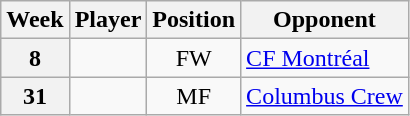<table class="wikitable plainrowheaders sortable">
<tr>
<th scope=col>Week</th>
<th scope=col>Player</th>
<th scope=col>Position</th>
<th scope=col>Opponent</th>
</tr>
<tr>
<th scope=row style=text-align:center>8</th>
<td></td>
<td align=center>FW</td>
<td><a href='#'>CF Montréal</a></td>
</tr>
<tr>
<th scope=row style=text-align:center>31</th>
<td></td>
<td align=center>MF</td>
<td><a href='#'>Columbus Crew</a></td>
</tr>
</table>
